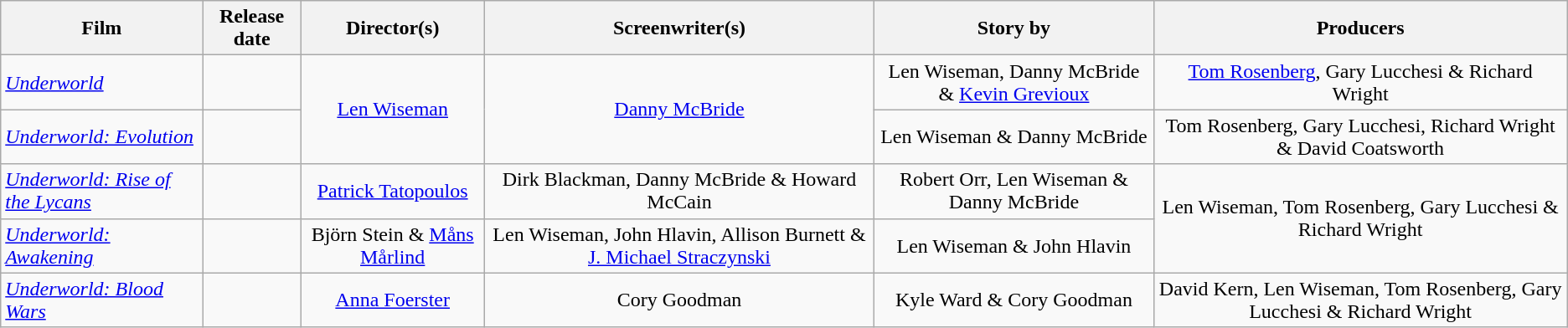<table class="wikitable plainrowheaders" style="text-align:center">
<tr>
<th>Film</th>
<th>Release date</th>
<th>Director(s)</th>
<th>Screenwriter(s)</th>
<th>Story by</th>
<th>Producers</th>
</tr>
<tr>
<td style="text-align:left"><em><a href='#'>Underworld</a></em></td>
<td style="text-align:left"></td>
<td rowspan="2"><a href='#'>Len Wiseman</a></td>
<td rowspan="2"><a href='#'>Danny McBride</a></td>
<td>Len Wiseman, Danny McBride & <a href='#'>Kevin Grevioux</a></td>
<td><a href='#'>Tom Rosenberg</a>, Gary Lucchesi & Richard Wright</td>
</tr>
<tr>
<td style="text-align:left"><em><a href='#'>Underworld: Evolution</a></em></td>
<td style="text-align:left"></td>
<td>Len Wiseman & Danny McBride</td>
<td>Tom Rosenberg, Gary Lucchesi, Richard Wright & David Coatsworth</td>
</tr>
<tr>
<td style="text-align:left"><em><a href='#'>Underworld: Rise of the Lycans</a></em></td>
<td style="text-align:left"></td>
<td><a href='#'>Patrick Tatopoulos</a></td>
<td>Dirk Blackman, Danny McBride & Howard McCain</td>
<td>Robert Orr, Len Wiseman & Danny McBride</td>
<td rowspan="2">Len Wiseman, Tom Rosenberg, Gary Lucchesi & Richard Wright</td>
</tr>
<tr>
<td style="text-align:left"><em><a href='#'>Underworld: Awakening</a></em></td>
<td style="text-align:left"></td>
<td>Björn Stein & <a href='#'>Måns Mårlind</a></td>
<td>Len Wiseman, John Hlavin, Allison Burnett & <a href='#'>J. Michael Straczynski</a></td>
<td>Len Wiseman & John Hlavin</td>
</tr>
<tr>
<td style="text-align:left"><em><a href='#'>Underworld: Blood Wars</a></em></td>
<td style="text-align:left"></td>
<td><a href='#'>Anna Foerster</a></td>
<td>Cory Goodman</td>
<td>Kyle Ward & Cory Goodman</td>
<td>David Kern, Len Wiseman, Tom Rosenberg, Gary Lucchesi & Richard Wright</td>
</tr>
</table>
